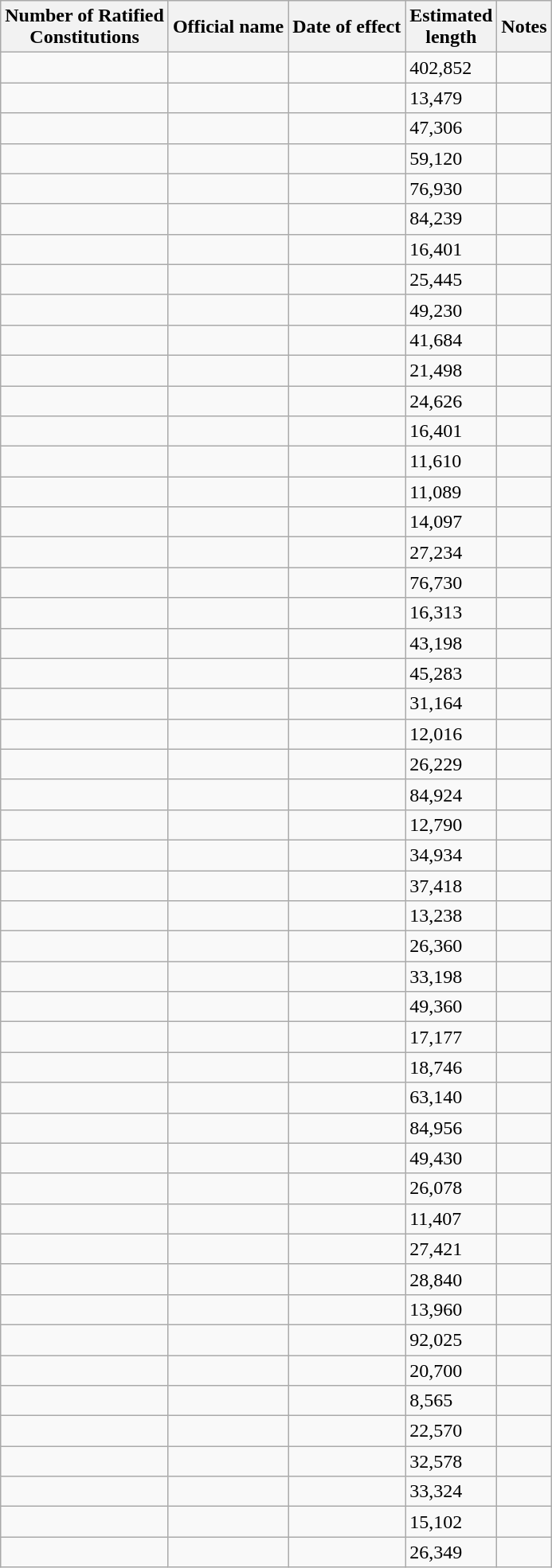<table class="wikitable sortable">
<tr>
<th>Number of Ratified<br>Constitutions</th>
<th>Official name</th>
<th>Date of effect</th>
<th>Estimated<br>length<br></th>
<th class="unsortable">Notes</th>
</tr>
<tr>
<td align="center"></td>
<td></td>
<td align="center"></td>
<td>402,852</td>
<td align="center"></td>
</tr>
<tr>
<td align="center"></td>
<td></td>
<td align="center"></td>
<td>13,479</td>
<td align="center"></td>
</tr>
<tr>
<td align="center"></td>
<td></td>
<td align="center"></td>
<td>47,306</td>
<td align="center"></td>
</tr>
<tr>
<td align="center"></td>
<td></td>
<td align="center"></td>
<td>59,120</td>
<td align="center"></td>
</tr>
<tr>
<td align="center"></td>
<td></td>
<td align="center"></td>
<td>76,930</td>
<td align="center"></td>
</tr>
<tr>
<td align="center"></td>
<td></td>
<td align="center"></td>
<td>84,239</td>
<td align="center"></td>
</tr>
<tr>
<td align="center"></td>
<td></td>
<td align="center"></td>
<td>16,401</td>
<td align="center"></td>
</tr>
<tr>
<td align="center"></td>
<td></td>
<td align="center"></td>
<td>25,445</td>
<td align="center"></td>
</tr>
<tr>
<td align="center"></td>
<td></td>
<td align="center"></td>
<td>49,230</td>
<td align="center"></td>
</tr>
<tr>
<td align="center"></td>
<td></td>
<td align="center"></td>
<td>41,684</td>
<td align="center"></td>
</tr>
<tr>
<td align="center"></td>
<td></td>
<td align="center"></td>
<td>21,498</td>
<td align="center"></td>
</tr>
<tr>
<td align="center"></td>
<td></td>
<td align="center"></td>
<td>24,626</td>
<td align="center"></td>
</tr>
<tr>
<td align="center"></td>
<td></td>
<td align="center"></td>
<td>16,401</td>
<td align="center"></td>
</tr>
<tr>
<td align="center"></td>
<td></td>
<td align="center"></td>
<td>11,610</td>
<td align="center"></td>
</tr>
<tr>
<td align="center"></td>
<td></td>
<td align="center"></td>
<td>11,089</td>
<td align="center"></td>
</tr>
<tr>
<td align="center"></td>
<td></td>
<td align="center"></td>
<td>14,097</td>
<td align="center"></td>
</tr>
<tr>
<td align="center"></td>
<td></td>
<td align="center"></td>
<td>27,234</td>
<td align="center"></td>
</tr>
<tr>
<td align="center"></td>
<td></td>
<td align="center"></td>
<td>76,730</td>
<td align="center"></td>
</tr>
<tr>
<td align="center"></td>
<td></td>
<td align="center"></td>
<td>16,313</td>
<td align="center"></td>
</tr>
<tr>
<td align="center"></td>
<td></td>
<td align="center"></td>
<td>43,198</td>
<td align="center"></td>
</tr>
<tr>
<td align="center"></td>
<td></td>
<td align="center"></td>
<td>45,283</td>
<td align="center"></td>
</tr>
<tr>
<td align="center"></td>
<td></td>
<td align="center"></td>
<td>31,164</td>
<td align="center"></td>
</tr>
<tr>
<td align="center"></td>
<td></td>
<td align="center"></td>
<td>12,016</td>
<td align="center"></td>
</tr>
<tr>
<td align="center"></td>
<td></td>
<td align="center"></td>
<td>26,229</td>
<td align="side"></td>
</tr>
<tr>
<td align="center"></td>
<td></td>
<td align="center"></td>
<td>84,924</td>
<td align="center"></td>
</tr>
<tr>
<td align="center"></td>
<td></td>
<td align="center"></td>
<td>12,790</td>
<td align="center"></td>
</tr>
<tr>
<td align="center"></td>
<td></td>
<td align="center"></td>
<td>34,934</td>
<td align="center"></td>
</tr>
<tr>
<td align="center"></td>
<td></td>
<td align="center"></td>
<td>37,418</td>
<td align="center"></td>
</tr>
<tr>
<td align="center"></td>
<td></td>
<td align="center"></td>
<td>13,238</td>
<td align="center"></td>
</tr>
<tr>
<td align="center"></td>
<td></td>
<td align="center"></td>
<td>26,360</td>
<td align="center"></td>
</tr>
<tr>
<td align="center"></td>
<td></td>
<td align="center"></td>
<td>33,198</td>
<td align="center"></td>
</tr>
<tr>
<td align="center"></td>
<td></td>
<td align="center"></td>
<td>49,360</td>
<td align="center"></td>
</tr>
<tr>
<td align="center"></td>
<td></td>
<td align="center"></td>
<td>17,177</td>
<td align="center"></td>
</tr>
<tr>
<td align="center"></td>
<td></td>
<td align="center"></td>
<td>18,746</td>
<td align="center"></td>
</tr>
<tr>
<td align="center"></td>
<td></td>
<td align="center"></td>
<td>63,140</td>
<td align="center"></td>
</tr>
<tr>
<td align="center"></td>
<td></td>
<td align="center"></td>
<td>84,956</td>
<td align="center"></td>
</tr>
<tr>
<td align="center"></td>
<td></td>
<td align="center"></td>
<td>49,430</td>
<td align="center"></td>
</tr>
<tr>
<td align="center"></td>
<td></td>
<td align="center"></td>
<td>26,078</td>
<td align="center"></td>
</tr>
<tr>
<td align="center"></td>
<td></td>
<td align="center"></td>
<td>11,407</td>
<td align="center"></td>
</tr>
<tr>
<td align="center"></td>
<td></td>
<td align="center"></td>
<td>27,421</td>
<td align="center"></td>
</tr>
<tr>
<td align="center"></td>
<td></td>
<td align="center"></td>
<td>28,840</td>
<td align="center"></td>
</tr>
<tr>
<td align="center"></td>
<td></td>
<td align="center"></td>
<td>13,960</td>
<td align="center"></td>
</tr>
<tr>
<td align="center"></td>
<td></td>
<td align="center"></td>
<td>92,025</td>
<td align="center"></td>
</tr>
<tr>
<td align="center"></td>
<td></td>
<td align="center"></td>
<td>20,700</td>
<td align="center"></td>
</tr>
<tr>
<td align="center"></td>
<td></td>
<td align="center"></td>
<td>8,565</td>
<td align="center"></td>
</tr>
<tr>
<td align="center"></td>
<td></td>
<td align="center"></td>
<td>22,570</td>
<td align="center"></td>
</tr>
<tr>
<td align="center"></td>
<td></td>
<td align="center"></td>
<td>32,578</td>
<td align="center"></td>
</tr>
<tr>
<td align="center"></td>
<td></td>
<td align="center"></td>
<td>33,324</td>
<td align="center"></td>
</tr>
<tr>
<td align="center"></td>
<td></td>
<td align="center"></td>
<td>15,102</td>
<td align="center"></td>
</tr>
<tr>
<td align="center"></td>
<td></td>
<td align="center"></td>
<td>26,349</td>
<td align="center"></td>
</tr>
</table>
